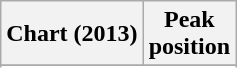<table class="wikitable sortable plainrowheaders">
<tr>
<th scope="col">Chart (2013)</th>
<th scope="col">Peak<br>position</th>
</tr>
<tr>
</tr>
<tr>
</tr>
<tr>
</tr>
<tr>
</tr>
</table>
